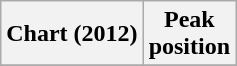<table class="wikitable sortable">
<tr>
<th>Chart (2012)</th>
<th>Peak<br>position</th>
</tr>
<tr>
</tr>
</table>
